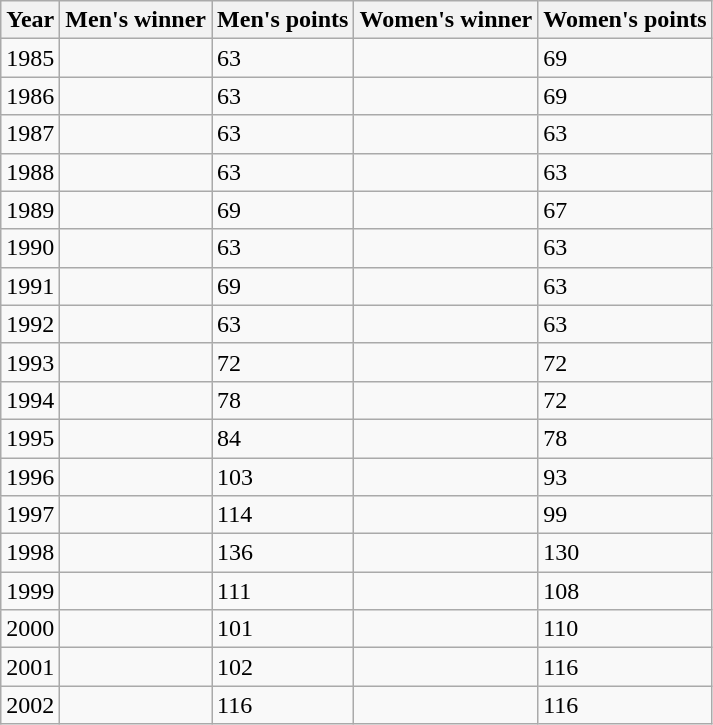<table class="wikitable sortable">
<tr>
<th>Year</th>
<th>Men's winner</th>
<th>Men's points</th>
<th>Women's winner</th>
<th>Women's points</th>
</tr>
<tr>
<td>1985</td>
<td></td>
<td>63</td>
<td></td>
<td>69</td>
</tr>
<tr>
<td>1986</td>
<td></td>
<td>63</td>
<td></td>
<td>69</td>
</tr>
<tr>
<td>1987</td>
<td></td>
<td>63</td>
<td></td>
<td>63</td>
</tr>
<tr>
<td>1988</td>
<td></td>
<td>63</td>
<td></td>
<td>63</td>
</tr>
<tr>
<td>1989</td>
<td></td>
<td>69</td>
<td></td>
<td>67</td>
</tr>
<tr>
<td>1990</td>
<td></td>
<td>63</td>
<td></td>
<td>63</td>
</tr>
<tr>
<td>1991</td>
<td></td>
<td>69</td>
<td></td>
<td>63</td>
</tr>
<tr>
<td>1992</td>
<td></td>
<td>63</td>
<td></td>
<td>63</td>
</tr>
<tr>
<td>1993</td>
<td></td>
<td>72</td>
<td></td>
<td>72</td>
</tr>
<tr>
<td>1994</td>
<td></td>
<td>78</td>
<td></td>
<td>72</td>
</tr>
<tr>
<td>1995</td>
<td></td>
<td>84</td>
<td></td>
<td>78</td>
</tr>
<tr>
<td>1996</td>
<td></td>
<td>103</td>
<td></td>
<td>93</td>
</tr>
<tr>
<td>1997</td>
<td></td>
<td>114</td>
<td></td>
<td>99</td>
</tr>
<tr>
<td>1998</td>
<td></td>
<td>136</td>
<td></td>
<td>130</td>
</tr>
<tr>
<td>1999</td>
<td></td>
<td>111</td>
<td></td>
<td>108</td>
</tr>
<tr>
<td>2000</td>
<td></td>
<td>101</td>
<td></td>
<td>110</td>
</tr>
<tr>
<td>2001</td>
<td></td>
<td>102</td>
<td></td>
<td>116</td>
</tr>
<tr>
<td>2002</td>
<td></td>
<td>116</td>
<td></td>
<td>116</td>
</tr>
</table>
